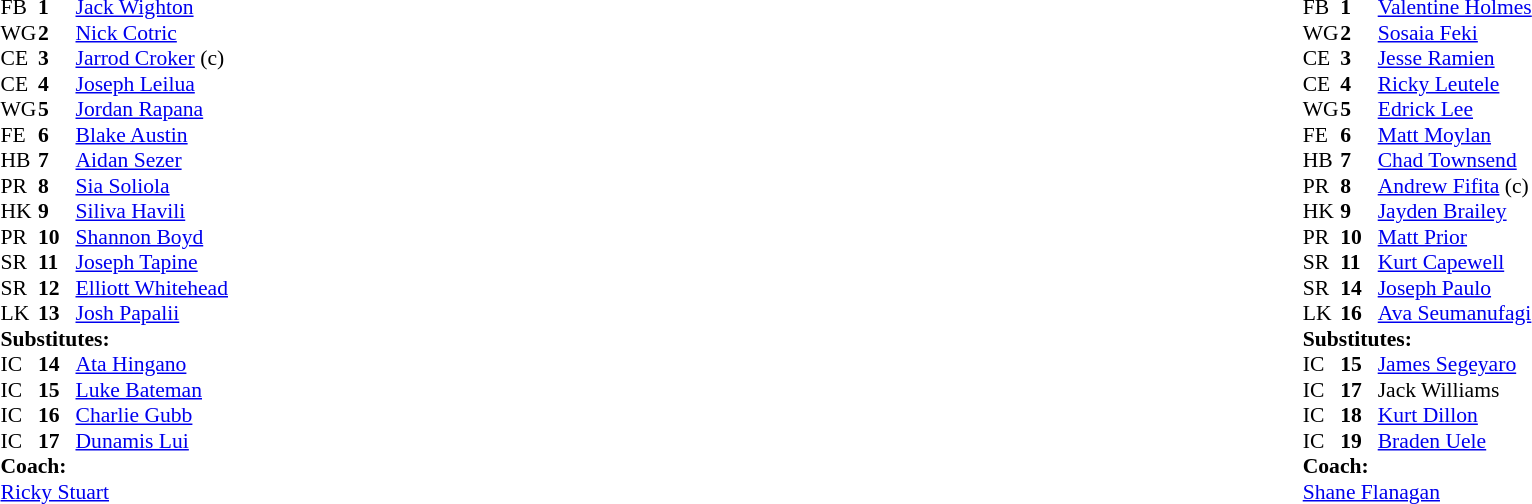<table width="100%" class="mw-collapsible mw-collapsed">
<tr>
<td valign="top" width="50%"><br><table cellspacing="0" cellpadding="0" style="font-size: 90%">
<tr>
<th width="25"></th>
<th width="25"></th>
</tr>
<tr>
<td>FB</td>
<td><strong>1</strong></td>
<td><a href='#'>Jack Wighton</a></td>
</tr>
<tr>
<td>WG</td>
<td><strong>2</strong></td>
<td><a href='#'>Nick Cotric</a></td>
</tr>
<tr>
<td>CE</td>
<td><strong>3</strong></td>
<td><a href='#'>Jarrod Croker</a> (c)</td>
</tr>
<tr>
<td>CE</td>
<td><strong>4</strong></td>
<td><a href='#'>Joseph Leilua</a></td>
</tr>
<tr>
<td>WG</td>
<td><strong>5</strong></td>
<td><a href='#'>Jordan Rapana</a></td>
</tr>
<tr>
<td>FE</td>
<td><strong>6</strong></td>
<td><a href='#'>Blake Austin</a></td>
</tr>
<tr>
<td>HB</td>
<td><strong>7</strong></td>
<td><a href='#'>Aidan Sezer</a></td>
</tr>
<tr>
<td>PR</td>
<td><strong>8</strong></td>
<td><a href='#'>Sia Soliola</a></td>
</tr>
<tr>
<td>HK</td>
<td><strong>9</strong></td>
<td><a href='#'>Siliva Havili</a></td>
</tr>
<tr>
<td>PR</td>
<td><strong>10</strong></td>
<td><a href='#'>Shannon Boyd</a></td>
</tr>
<tr>
<td>SR</td>
<td><strong>11</strong></td>
<td><a href='#'>Joseph Tapine</a></td>
</tr>
<tr>
<td>SR</td>
<td><strong>12</strong></td>
<td><a href='#'>Elliott Whitehead</a></td>
</tr>
<tr>
<td>LK</td>
<td><strong>13</strong></td>
<td><a href='#'>Josh Papalii</a></td>
</tr>
<tr>
<td colspan="3"><strong>Substitutes:</strong></td>
</tr>
<tr>
<td>IC</td>
<td><strong>14</strong></td>
<td><a href='#'>Ata Hingano</a></td>
</tr>
<tr>
<td>IC</td>
<td><strong>15</strong></td>
<td><a href='#'>Luke Bateman</a></td>
</tr>
<tr>
<td>IC</td>
<td><strong>16</strong></td>
<td><a href='#'>Charlie Gubb</a></td>
</tr>
<tr>
<td>IC</td>
<td><strong>17</strong></td>
<td><a href='#'>Dunamis Lui</a></td>
</tr>
<tr>
<td colspan="3"><strong>Coach:</strong></td>
</tr>
<tr>
<td colspan="4"><a href='#'>Ricky Stuart</a></td>
</tr>
</table>
</td>
<td valign="top" width="50%"><br><table cellspacing="0" cellpadding="0" align="center" style="font-size: 90%">
<tr>
<th width="25"></th>
<th width="25"></th>
</tr>
<tr>
<td>FB</td>
<td><strong>1</strong></td>
<td><a href='#'>Valentine Holmes</a></td>
</tr>
<tr>
<td>WG</td>
<td><strong>2</strong></td>
<td><a href='#'>Sosaia Feki</a></td>
</tr>
<tr>
<td>CE</td>
<td><strong>3</strong></td>
<td><a href='#'>Jesse Ramien</a></td>
</tr>
<tr>
<td>CE</td>
<td><strong>4</strong></td>
<td><a href='#'>Ricky Leutele</a></td>
</tr>
<tr>
<td>WG</td>
<td><strong>5</strong></td>
<td><a href='#'>Edrick Lee</a></td>
</tr>
<tr>
<td>FE</td>
<td><strong>6</strong></td>
<td><a href='#'>Matt Moylan</a></td>
</tr>
<tr>
<td>HB</td>
<td><strong>7</strong></td>
<td><a href='#'>Chad Townsend</a></td>
</tr>
<tr>
<td>PR</td>
<td><strong>8</strong></td>
<td><a href='#'>Andrew Fifita</a> (c)</td>
</tr>
<tr>
<td>HK</td>
<td><strong>9</strong></td>
<td><a href='#'>Jayden Brailey</a></td>
</tr>
<tr>
<td>PR</td>
<td><strong>10</strong></td>
<td><a href='#'>Matt Prior</a></td>
</tr>
<tr>
<td>SR</td>
<td><strong>11</strong></td>
<td><a href='#'>Kurt Capewell</a></td>
</tr>
<tr>
<td>SR</td>
<td><strong>14</strong></td>
<td><a href='#'>Joseph Paulo</a></td>
</tr>
<tr>
<td>LK</td>
<td><strong>16</strong></td>
<td><a href='#'>Ava Seumanufagi</a></td>
</tr>
<tr>
<td colspan="3"><strong>Substitutes:</strong></td>
</tr>
<tr>
<td>IC</td>
<td><strong>15</strong></td>
<td><a href='#'>James Segeyaro</a></td>
</tr>
<tr>
<td>IC</td>
<td><strong>17</strong></td>
<td>Jack Williams</td>
</tr>
<tr>
<td>IC</td>
<td><strong>18</strong></td>
<td><a href='#'>Kurt Dillon</a></td>
</tr>
<tr>
<td>IC</td>
<td><strong>19</strong></td>
<td><a href='#'>Braden Uele</a></td>
</tr>
<tr>
<td colspan="3"><strong>Coach:</strong></td>
</tr>
<tr>
<td colspan="4"><a href='#'>Shane Flanagan</a></td>
</tr>
</table>
</td>
</tr>
</table>
